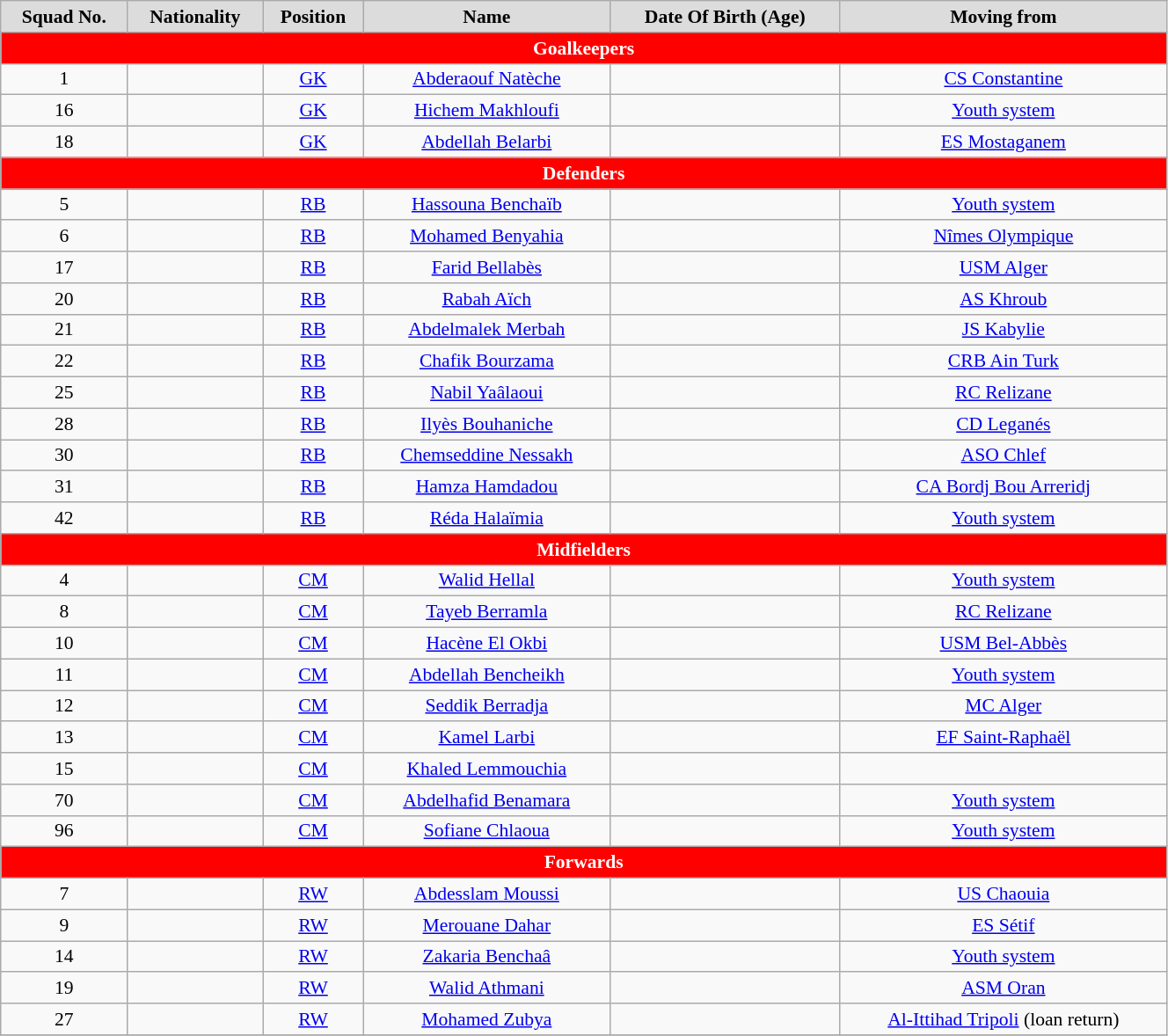<table class="wikitable"  style="text-align:center; font-size:90%; width:70%;">
<tr>
<th style="background:#dcdcdc; color:black; text-align:center;">Squad No.</th>
<th style="background:#dcdcdc; color:black; text-align:center;">Nationality</th>
<th style="background:#dcdcdc; color:black; text-align:center;">Position</th>
<th style="background:#dcdcdc; color:black; text-align:center;">Name</th>
<th style="background:#dcdcdc; color:black; text-align:center;">Date Of Birth (Age)</th>
<th style="background:#dcdcdc; color:black; text-align:center;">Moving from</th>
</tr>
<tr>
<th colspan="10" style="background:#FF0000; color:white; text-align:center;">Goalkeepers</th>
</tr>
<tr>
<td>1</td>
<td></td>
<td><a href='#'>GK</a></td>
<td><a href='#'>Abderaouf Natèche</a></td>
<td></td>
<td> <a href='#'>CS Constantine</a></td>
</tr>
<tr>
<td>16</td>
<td></td>
<td><a href='#'>GK</a></td>
<td><a href='#'>Hichem Makhloufi</a></td>
<td></td>
<td><a href='#'>Youth system</a></td>
</tr>
<tr>
<td>18</td>
<td></td>
<td><a href='#'>GK</a></td>
<td><a href='#'>Abdellah Belarbi</a></td>
<td></td>
<td> <a href='#'>ES Mostaganem</a></td>
</tr>
<tr>
<th colspan="10" style="background:#FF0000; color:white; text-align:center;">Defenders</th>
</tr>
<tr>
<td>5</td>
<td></td>
<td><a href='#'>RB</a></td>
<td><a href='#'>Hassouna Benchaïb</a></td>
<td></td>
<td><a href='#'>Youth system</a></td>
</tr>
<tr>
<td>6</td>
<td></td>
<td><a href='#'>RB</a></td>
<td><a href='#'>Mohamed Benyahia</a></td>
<td></td>
<td> <a href='#'>Nîmes Olympique</a></td>
</tr>
<tr>
<td>17</td>
<td></td>
<td><a href='#'>RB</a></td>
<td><a href='#'>Farid Bellabès</a></td>
<td></td>
<td> <a href='#'>USM Alger</a></td>
</tr>
<tr>
<td>20</td>
<td></td>
<td><a href='#'>RB</a></td>
<td><a href='#'>Rabah Aïch</a></td>
<td></td>
<td> <a href='#'>AS Khroub</a></td>
</tr>
<tr>
<td>21</td>
<td></td>
<td><a href='#'>RB</a></td>
<td><a href='#'>Abdelmalek Merbah</a></td>
<td></td>
<td> <a href='#'>JS Kabylie</a></td>
</tr>
<tr>
<td>22</td>
<td></td>
<td><a href='#'>RB</a></td>
<td><a href='#'>Chafik Bourzama</a></td>
<td></td>
<td> <a href='#'>CRB Ain Turk</a></td>
</tr>
<tr>
<td>25</td>
<td></td>
<td><a href='#'>RB</a></td>
<td><a href='#'>Nabil Yaâlaoui</a></td>
<td></td>
<td> <a href='#'>RC Relizane</a></td>
</tr>
<tr>
<td>28</td>
<td></td>
<td><a href='#'>RB</a></td>
<td><a href='#'>Ilyès Bouhaniche</a></td>
<td></td>
<td> <a href='#'>CD Leganés</a></td>
</tr>
<tr>
<td>30</td>
<td></td>
<td><a href='#'>RB</a></td>
<td><a href='#'>Chemseddine Nessakh</a></td>
<td></td>
<td> <a href='#'>ASO Chlef</a></td>
</tr>
<tr>
<td>31</td>
<td></td>
<td><a href='#'>RB</a></td>
<td><a href='#'>Hamza Hamdadou</a></td>
<td></td>
<td> <a href='#'>CA Bordj Bou Arreridj</a></td>
</tr>
<tr>
<td>42</td>
<td></td>
<td><a href='#'>RB</a></td>
<td><a href='#'>Réda Halaïmia</a></td>
<td></td>
<td><a href='#'>Youth system</a></td>
</tr>
<tr>
<th colspan="10" style="background:#FF0000; color:white; text-align:center;">Midfielders</th>
</tr>
<tr>
<td>4</td>
<td></td>
<td><a href='#'>CM</a></td>
<td><a href='#'>Walid Hellal</a></td>
<td></td>
<td><a href='#'>Youth system</a></td>
</tr>
<tr>
<td>8</td>
<td></td>
<td><a href='#'>CM</a></td>
<td><a href='#'>Tayeb Berramla</a></td>
<td></td>
<td> <a href='#'>RC Relizane</a></td>
</tr>
<tr>
<td>10</td>
<td></td>
<td><a href='#'>CM</a></td>
<td><a href='#'>Hacène El Okbi</a></td>
<td></td>
<td> <a href='#'>USM Bel-Abbès</a></td>
</tr>
<tr>
<td>11</td>
<td></td>
<td><a href='#'>CM</a></td>
<td><a href='#'>Abdellah Bencheikh</a></td>
<td></td>
<td><a href='#'>Youth system</a></td>
</tr>
<tr>
<td>12</td>
<td></td>
<td><a href='#'>CM</a></td>
<td><a href='#'>Seddik Berradja</a></td>
<td></td>
<td> <a href='#'>MC Alger</a></td>
</tr>
<tr>
<td>13</td>
<td></td>
<td><a href='#'>CM</a></td>
<td><a href='#'>Kamel Larbi</a></td>
<td></td>
<td> <a href='#'>EF Saint-Raphaël</a></td>
</tr>
<tr>
<td>15</td>
<td></td>
<td><a href='#'>CM</a></td>
<td><a href='#'>Khaled Lemmouchia</a></td>
<td></td>
<td></td>
</tr>
<tr>
<td>70</td>
<td></td>
<td><a href='#'>CM</a></td>
<td><a href='#'>Abdelhafid Benamara</a></td>
<td></td>
<td><a href='#'>Youth system</a></td>
</tr>
<tr>
<td>96</td>
<td></td>
<td><a href='#'>CM</a></td>
<td><a href='#'>Sofiane Chlaoua</a></td>
<td></td>
<td><a href='#'>Youth system</a></td>
</tr>
<tr>
<th colspan="10" style="background:#FF0000; color:white; text-align:center;">Forwards</th>
</tr>
<tr>
<td>7</td>
<td></td>
<td><a href='#'>RW</a></td>
<td><a href='#'>Abdesslam Moussi</a></td>
<td></td>
<td> <a href='#'>US Chaouia</a></td>
</tr>
<tr>
<td>9</td>
<td></td>
<td><a href='#'>RW</a></td>
<td><a href='#'>Merouane Dahar</a></td>
<td></td>
<td> <a href='#'>ES Sétif</a></td>
</tr>
<tr>
<td>14</td>
<td></td>
<td><a href='#'>RW</a></td>
<td><a href='#'>Zakaria Benchaâ</a></td>
<td></td>
<td><a href='#'>Youth system</a></td>
</tr>
<tr>
<td>19</td>
<td></td>
<td><a href='#'>RW</a></td>
<td><a href='#'>Walid Athmani</a></td>
<td></td>
<td> <a href='#'>ASM Oran</a></td>
</tr>
<tr>
<td>27</td>
<td></td>
<td><a href='#'>RW</a></td>
<td><a href='#'>Mohamed Zubya</a></td>
<td></td>
<td> <a href='#'>Al-Ittihad Tripoli</a> (loan return)</td>
</tr>
<tr>
</tr>
</table>
